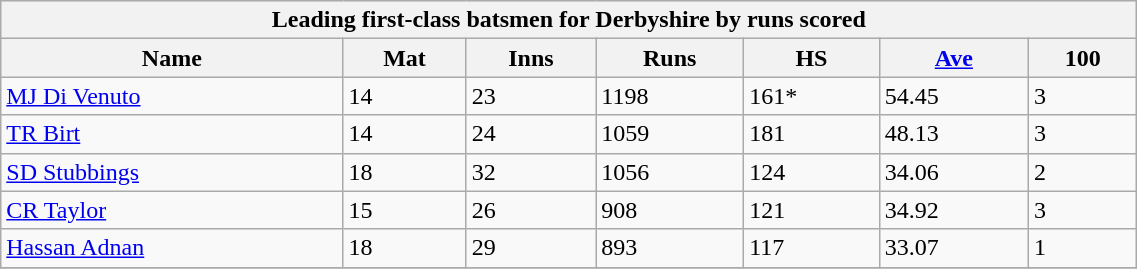<table class="wikitable" width="60%">
<tr bgcolor="#efefef">
<th colspan=7>Leading first-class batsmen for Derbyshire by runs scored</th>
</tr>
<tr bgcolor="#efefef">
<th>Name</th>
<th>Mat</th>
<th>Inns</th>
<th>Runs</th>
<th>HS</th>
<th><a href='#'>Ave</a></th>
<th>100</th>
</tr>
<tr>
<td><a href='#'>MJ Di Venuto</a></td>
<td>14</td>
<td>23</td>
<td>1198</td>
<td>161*</td>
<td>54.45</td>
<td>3</td>
</tr>
<tr>
<td><a href='#'>TR Birt</a></td>
<td>14</td>
<td>24</td>
<td>1059</td>
<td>181</td>
<td>48.13</td>
<td>3</td>
</tr>
<tr>
<td><a href='#'>SD Stubbings</a></td>
<td>18</td>
<td>32</td>
<td>1056</td>
<td>124</td>
<td>34.06</td>
<td>2</td>
</tr>
<tr>
<td><a href='#'>CR Taylor</a></td>
<td>15</td>
<td>26</td>
<td>908</td>
<td>121</td>
<td>34.92</td>
<td>3</td>
</tr>
<tr>
<td><a href='#'>Hassan Adnan</a></td>
<td>18</td>
<td>29</td>
<td>893</td>
<td>117</td>
<td>33.07</td>
<td>1</td>
</tr>
<tr>
</tr>
</table>
